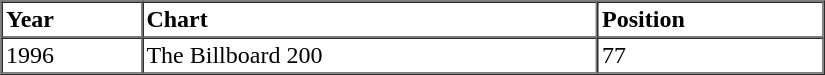<table border=1 cellspacing=0 cellpadding=2 width="550">
<tr>
<th align="left" valign="top">Year</th>
<th align="left" valign="top">Chart</th>
<th align="left" valign="top">Position</th>
</tr>
<tr>
<td align="left" valign="top">1996</td>
<td align="left" valign="top">The Billboard 200</td>
<td align="left" valign="top">77</td>
</tr>
<tr>
</tr>
</table>
